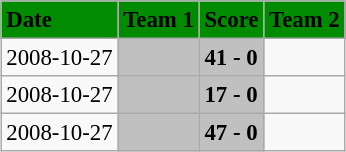<table class="wikitable" style="margin:0.5em auto; font-size:95%">
<tr bgcolor="#008B00">
<td><strong>Date</strong></td>
<td><strong>Team 1</strong></td>
<td><strong>Score</strong></td>
<td><strong>Team 2</strong></td>
</tr>
<tr>
<td>2008-10-27</td>
<td bgcolor="silver"><strong></strong></td>
<td bgcolor="silver"><strong>41 - 0</strong></td>
<td></td>
</tr>
<tr>
<td>2008-10-27</td>
<td bgcolor="silver"><strong></strong></td>
<td bgcolor="silver"><strong>17 - 0</strong></td>
<td></td>
</tr>
<tr>
<td>2008-10-27</td>
<td bgcolor="silver"><strong></strong></td>
<td bgcolor="silver"><strong>47 - 0</strong></td>
<td></td>
</tr>
</table>
